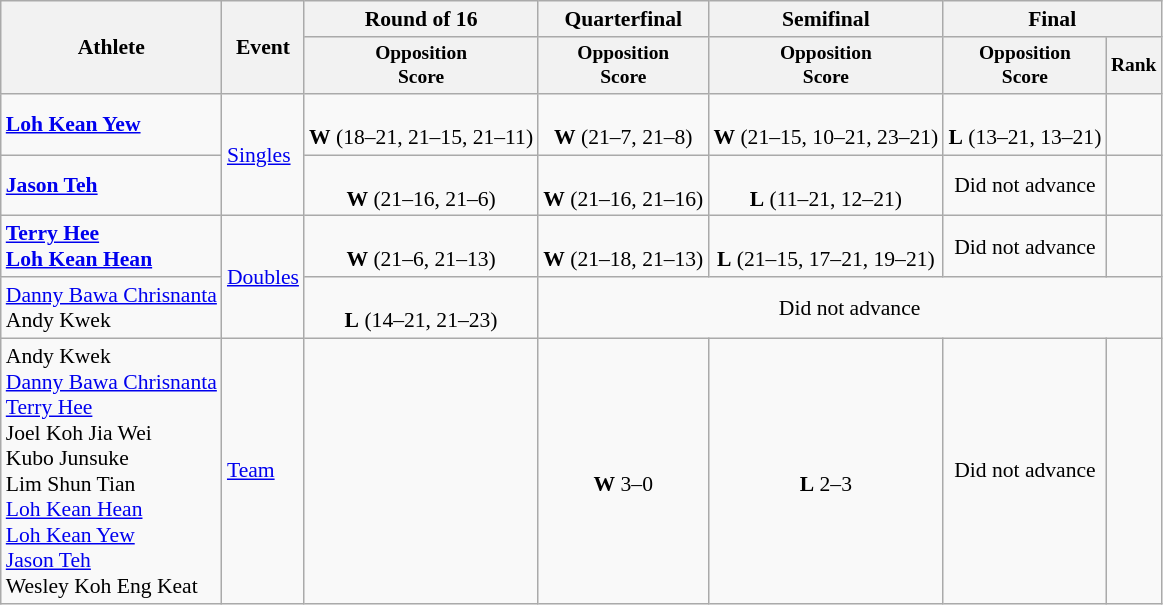<table class="wikitable" style="font-size:90%">
<tr>
<th rowspan="2">Athlete</th>
<th rowspan="2">Event</th>
<th>Round of 16</th>
<th>Quarterfinal</th>
<th>Semifinal</th>
<th colspan=2>Final</th>
</tr>
<tr style="font-size:90%", align="center">
<th>Opposition<br>Score</th>
<th>Opposition<br>Score</th>
<th>Opposition<br>Score</th>
<th>Opposition<br>Score</th>
<th>Rank</th>
</tr>
<tr align="center">
<td align="left"><strong><a href='#'>Loh Kean Yew</a></strong></td>
<td rowspan="2" align="left"><a href='#'>Singles</a></td>
<td><br><strong>W</strong> (18–21, 21–15, 21–11)</td>
<td><br><strong>W</strong> (21–7, 21–8)</td>
<td><br><strong>W</strong> (21–15, 10–21, 23–21)</td>
<td><br><strong>L</strong> (13–21, 13–21)</td>
<td></td>
</tr>
<tr align="center">
<td align="left"><strong><a href='#'>Jason Teh</a></strong></td>
<td><br><strong>W</strong> (21–16, 21–6)</td>
<td><br><strong>W</strong> (21–16, 21–16)</td>
<td><br><strong>L</strong> (11–21, 12–21)</td>
<td>Did not advance</td>
<td></td>
</tr>
<tr align="center">
<td align="left"><strong><a href='#'>Terry Hee</a><br><a href='#'>Loh Kean Hean</a></strong></td>
<td rowspan="2" align="left"><a href='#'>Doubles</a></td>
<td><br><strong>W</strong> (21–6, 21–13)</td>
<td><br><strong>W</strong> (21–18, 21–13)</td>
<td><br><strong>L</strong> (21–15, 17–21, 19–21)</td>
<td>Did not advance</td>
<td></td>
</tr>
<tr align="center">
<td align="left"><a href='#'>Danny Bawa Chrisnanta</a><br>Andy Kwek</td>
<td><br><strong>L</strong> (14–21, 21–23)</td>
<td colspan="4">Did not advance</td>
</tr>
<tr align="center">
<td align="left">Andy Kwek<br><a href='#'>Danny Bawa Chrisnanta</a><br><a href='#'>Terry Hee</a><br>Joel Koh Jia Wei<br>Kubo Junsuke<br>Lim Shun Tian<br><a href='#'>Loh Kean Hean</a><br><a href='#'>Loh Kean Yew</a><br><a href='#'>Jason Teh</a><br>Wesley Koh Eng Keat</td>
<td align="left"><a href='#'>Team</a></td>
<td></td>
<td><br><strong>W</strong> 3–0</td>
<td><br> <strong>L</strong> 2–3</td>
<td>Did not advance</td>
<td></td>
</tr>
</table>
